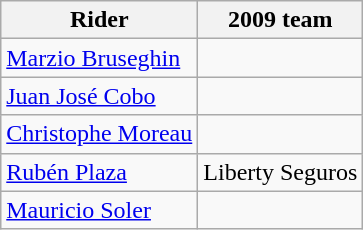<table class="wikitable">
<tr>
<th>Rider</th>
<th>2009 team</th>
</tr>
<tr>
<td><a href='#'>Marzio Bruseghin</a></td>
<td></td>
</tr>
<tr>
<td><a href='#'>Juan José Cobo</a></td>
<td></td>
</tr>
<tr>
<td><a href='#'>Christophe Moreau</a></td>
<td></td>
</tr>
<tr>
<td><a href='#'>Rubén Plaza</a></td>
<td>Liberty Seguros</td>
</tr>
<tr>
<td><a href='#'>Mauricio Soler</a></td>
<td></td>
</tr>
</table>
